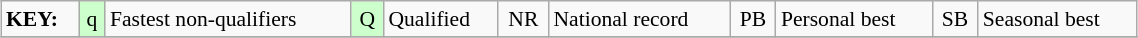<table class="wikitable" style="margin:0.5em auto; font-size:90%;position:relative;" width=60%>
<tr>
<td><strong>KEY:</strong></td>
<td bgcolor=ccffcc align=center>q</td>
<td>Fastest non-qualifiers</td>
<td bgcolor=ccffcc align=center>Q</td>
<td>Qualified</td>
<td align=center>NR</td>
<td>National record</td>
<td align=center>PB</td>
<td>Personal best</td>
<td align=center>SB</td>
<td>Seasonal best</td>
</tr>
<tr>
</tr>
</table>
